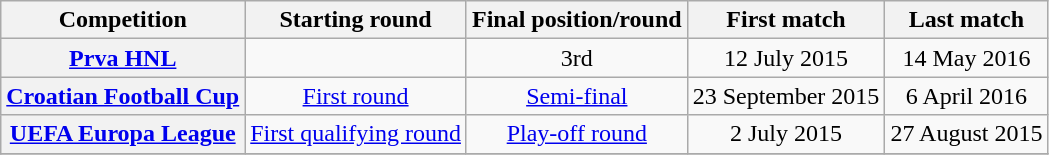<table class="wikitable plainrowheaders" style="text-align:center;">
<tr>
<th scope=col>Competition</th>
<th scope=col>Starting round</th>
<th scope=col>Final position/round</th>
<th scope=col>First match</th>
<th scope=col>Last match</th>
</tr>
<tr>
<th scope=row align=left><a href='#'>Prva HNL</a></th>
<td></td>
<td>3rd</td>
<td>12 July 2015</td>
<td>14 May 2016</td>
</tr>
<tr>
<th scope=row align=left><a href='#'>Croatian Football Cup</a></th>
<td><a href='#'>First round</a></td>
<td><a href='#'>Semi-final</a></td>
<td>23 September 2015</td>
<td>6 April 2016</td>
</tr>
<tr>
<th scope=row align=left><a href='#'>UEFA Europa League</a></th>
<td><a href='#'>First qualifying round</a></td>
<td><a href='#'>Play-off round</a></td>
<td>2 July 2015</td>
<td>27 August 2015</td>
</tr>
<tr>
</tr>
</table>
